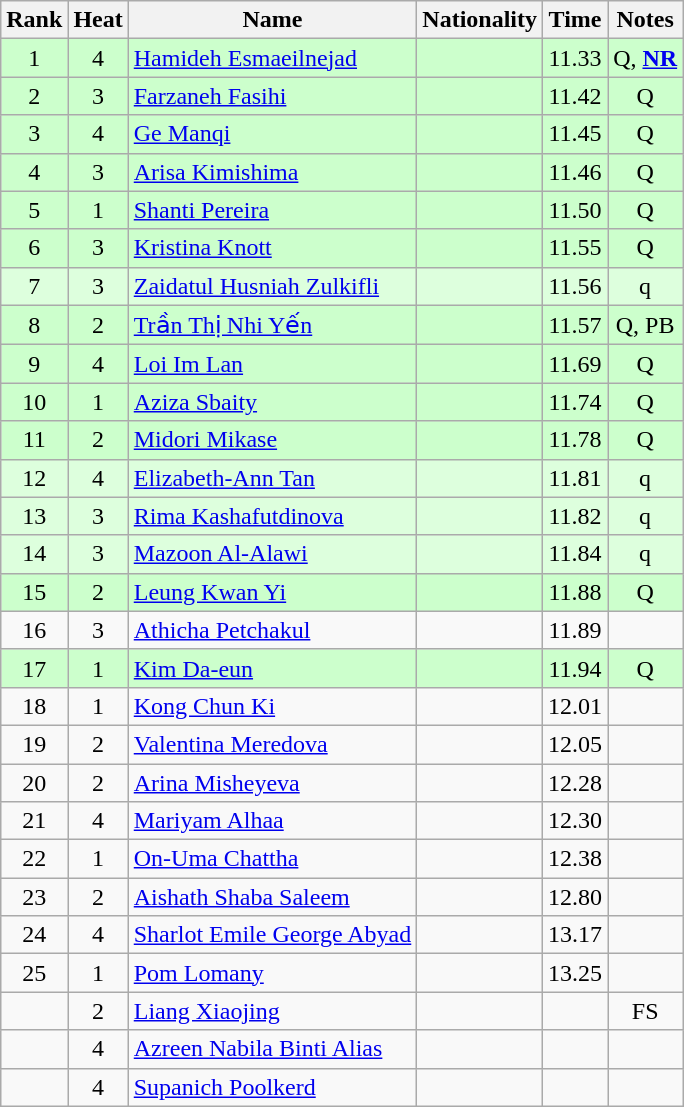<table class="wikitable sortable" style="text-align:center">
<tr>
<th>Rank</th>
<th>Heat</th>
<th>Name</th>
<th>Nationality</th>
<th>Time</th>
<th>Notes</th>
</tr>
<tr bgcolor=ccffcc>
<td>1</td>
<td>4</td>
<td align=left><a href='#'>Hamideh Esmaeilnejad</a></td>
<td align=left></td>
<td>11.33</td>
<td>Q, <strong><a href='#'>NR</a></strong></td>
</tr>
<tr bgcolor=ccffcc>
<td>2</td>
<td>3</td>
<td align=left><a href='#'>Farzaneh Fasihi</a></td>
<td align=left></td>
<td>11.42</td>
<td>Q</td>
</tr>
<tr bgcolor=ccffcc>
<td>3</td>
<td>4</td>
<td align=left><a href='#'>Ge Manqi</a></td>
<td align=left></td>
<td>11.45</td>
<td>Q</td>
</tr>
<tr bgcolor=ccffcc>
<td>4</td>
<td>3</td>
<td align=left><a href='#'>Arisa Kimishima</a></td>
<td align=left></td>
<td>11.46</td>
<td>Q</td>
</tr>
<tr bgcolor=ccffcc>
<td>5</td>
<td>1</td>
<td align=left><a href='#'>Shanti Pereira</a></td>
<td align=left></td>
<td>11.50</td>
<td>Q</td>
</tr>
<tr bgcolor=ccffcc>
<td>6</td>
<td>3</td>
<td align=left><a href='#'>Kristina Knott</a></td>
<td align=left></td>
<td>11.55</td>
<td>Q</td>
</tr>
<tr bgcolor=ddffdd>
<td>7</td>
<td>3</td>
<td align=left><a href='#'>Zaidatul Husniah Zulkifli</a></td>
<td align=left></td>
<td>11.56</td>
<td>q</td>
</tr>
<tr bgcolor=ccffcc>
<td>8</td>
<td>2</td>
<td align=left><a href='#'>Trần Thị Nhi Yến</a></td>
<td align=left></td>
<td>11.57</td>
<td>Q, PB</td>
</tr>
<tr bgcolor=ccffcc>
<td>9</td>
<td>4</td>
<td align=left><a href='#'>Loi Im Lan</a></td>
<td align=left></td>
<td>11.69</td>
<td>Q</td>
</tr>
<tr bgcolor=ccffcc>
<td>10</td>
<td>1</td>
<td align=left><a href='#'>Aziza Sbaity</a></td>
<td align=left></td>
<td>11.74</td>
<td>Q</td>
</tr>
<tr bgcolor=ccffcc>
<td>11</td>
<td>2</td>
<td align=left><a href='#'>Midori Mikase</a></td>
<td align=left></td>
<td>11.78</td>
<td>Q</td>
</tr>
<tr bgcolor=ddffdd>
<td>12</td>
<td>4</td>
<td align=left><a href='#'>Elizabeth-Ann Tan</a></td>
<td align=left></td>
<td>11.81</td>
<td>q</td>
</tr>
<tr bgcolor=ddffdd>
<td>13</td>
<td>3</td>
<td align=left><a href='#'>Rima Kashafutdinova</a></td>
<td align=left></td>
<td>11.82</td>
<td>q</td>
</tr>
<tr bgcolor=ddffdd>
<td>14</td>
<td>3</td>
<td align=left><a href='#'>Mazoon Al-Alawi</a></td>
<td align=left></td>
<td>11.84</td>
<td>q</td>
</tr>
<tr bgcolor=ccffcc>
<td>15</td>
<td>2</td>
<td align=left><a href='#'>Leung Kwan Yi</a></td>
<td align=left></td>
<td>11.88</td>
<td>Q</td>
</tr>
<tr>
<td>16</td>
<td>3</td>
<td align=left><a href='#'>Athicha Petchakul</a></td>
<td align=left></td>
<td>11.89</td>
<td></td>
</tr>
<tr bgcolor=ccffcc>
<td>17</td>
<td>1</td>
<td align=left><a href='#'>Kim Da-eun</a></td>
<td align=left></td>
<td>11.94</td>
<td>Q</td>
</tr>
<tr>
<td>18</td>
<td>1</td>
<td align=left><a href='#'>Kong Chun Ki</a></td>
<td align=left></td>
<td>12.01</td>
<td></td>
</tr>
<tr>
<td>19</td>
<td>2</td>
<td align=left><a href='#'>Valentina Meredova</a></td>
<td align=left></td>
<td>12.05</td>
<td></td>
</tr>
<tr>
<td>20</td>
<td>2</td>
<td align=left><a href='#'>Arina Misheyeva</a></td>
<td align=left></td>
<td>12.28</td>
<td></td>
</tr>
<tr>
<td>21</td>
<td>4</td>
<td align=left><a href='#'>Mariyam Alhaa</a></td>
<td align=left></td>
<td>12.30</td>
<td></td>
</tr>
<tr>
<td>22</td>
<td>1</td>
<td align=left><a href='#'>On-Uma Chattha</a></td>
<td align=left></td>
<td>12.38</td>
<td></td>
</tr>
<tr>
<td>23</td>
<td>2</td>
<td align=left><a href='#'>Aishath Shaba Saleem</a></td>
<td align=left></td>
<td>12.80</td>
<td></td>
</tr>
<tr>
<td>24</td>
<td>4</td>
<td align=left><a href='#'>Sharlot Emile George Abyad</a></td>
<td align=left></td>
<td>13.17</td>
<td></td>
</tr>
<tr>
<td>25</td>
<td>1</td>
<td align=left><a href='#'>Pom Lomany</a></td>
<td align=left></td>
<td>13.25</td>
<td></td>
</tr>
<tr>
<td></td>
<td>2</td>
<td align=left><a href='#'>Liang Xiaojing</a></td>
<td align=left></td>
<td></td>
<td>FS</td>
</tr>
<tr>
<td></td>
<td>4</td>
<td align=left><a href='#'>Azreen Nabila Binti Alias</a></td>
<td align=left></td>
<td></td>
<td></td>
</tr>
<tr>
<td></td>
<td>4</td>
<td align=left><a href='#'>Supanich Poolkerd</a></td>
<td align=left></td>
<td></td>
<td></td>
</tr>
</table>
